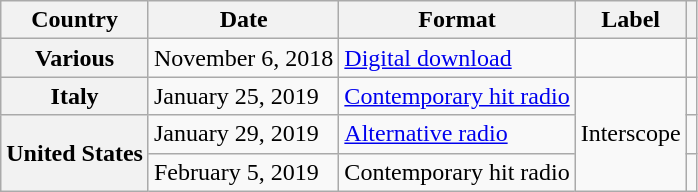<table class="wikitable plainrowheaders">
<tr>
<th>Country</th>
<th>Date</th>
<th>Format</th>
<th>Label</th>
<th></th>
</tr>
<tr>
<th scope="row">Various</th>
<td>November 6, 2018</td>
<td><a href='#'>Digital download</a></td>
<td></td>
<td></td>
</tr>
<tr>
<th scope="row">Italy</th>
<td>January 25, 2019</td>
<td><a href='#'>Contemporary hit radio</a></td>
<td rowspan="3">Interscope</td>
<td></td>
</tr>
<tr>
<th scope="row" rowspan="2">United States</th>
<td>January 29, 2019</td>
<td><a href='#'>Alternative radio</a></td>
<td></td>
</tr>
<tr>
<td>February 5, 2019</td>
<td>Contemporary hit radio</td>
<td></td>
</tr>
</table>
